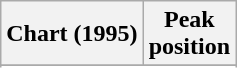<table class="wikitable sortable plainrowheaders">
<tr>
<th>Chart (1995)</th>
<th>Peak<br>position</th>
</tr>
<tr>
</tr>
<tr>
</tr>
</table>
